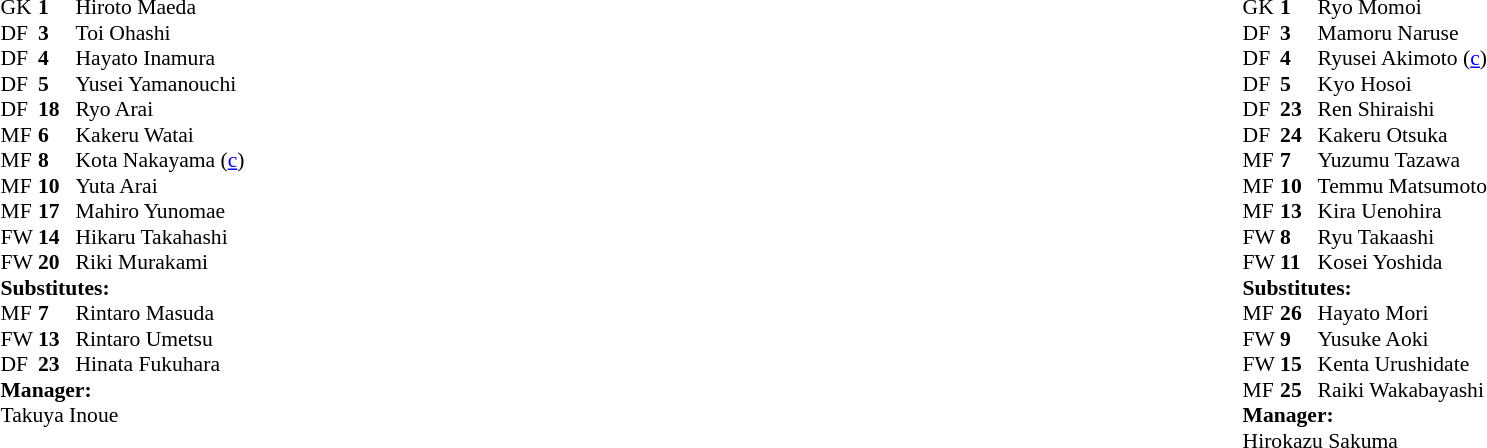<table style="width:100%">
<tr>
<td style="vertical-align:top;width:40%"><br><table style="font-size:90%" cellspacing="0" cellpadding="0">
<tr>
<th width=25></th>
<th width=25></th>
</tr>
<tr>
<th width=25></th>
<th width=25></th>
</tr>
<tr>
<td>GK</td>
<td><strong>1</strong></td>
<td> Hiroto Maeda</td>
</tr>
<tr>
<td>DF</td>
<td><strong>3</strong></td>
<td> Toi Ohashi</td>
</tr>
<tr>
<td>DF</td>
<td><strong>4</strong></td>
<td> Hayato Inamura</td>
</tr>
<tr>
<td>DF</td>
<td><strong>5</strong></td>
<td> Yusei Yamanouchi</td>
</tr>
<tr>
<td>DF</td>
<td><strong>18</strong></td>
<td> Ryo Arai</td>
</tr>
<tr>
<td>MF</td>
<td><strong>6</strong></td>
<td> Kakeru Watai</td>
</tr>
<tr>
<td>MF</td>
<td><strong>8</strong></td>
<td> Kota Nakayama (<a href='#'>c</a>)</td>
</tr>
<tr>
<td>MF</td>
<td><strong>10</strong></td>
<td> Yuta Arai</td>
<td></td>
<td></td>
</tr>
<tr>
<td>MF</td>
<td><strong>17</strong></td>
<td> Mahiro Yunomae</td>
<td></td>
<td></td>
</tr>
<tr>
<td>FW</td>
<td><strong>14</strong></td>
<td> Hikaru Takahashi</td>
</tr>
<tr>
<td>FW</td>
<td><strong>20</strong></td>
<td> Riki Murakami</td>
<td></td>
<td></td>
</tr>
<tr>
<td colspan=4><strong>Substitutes:</strong></td>
</tr>
<tr>
<td>MF</td>
<td><strong>7</strong></td>
<td> Rintaro Masuda</td>
<td></td>
<td></td>
</tr>
<tr>
<td>FW</td>
<td><strong>13</strong></td>
<td> Rintaro Umetsu</td>
<td></td>
<td></td>
</tr>
<tr>
<td>DF</td>
<td><strong>23</strong></td>
<td> Hinata Fukuhara</td>
<td></td>
<td></td>
</tr>
<tr>
<td colspan=4><strong>Manager:</strong></td>
</tr>
<tr>
<td colspan="4"> Takuya Inoue</td>
</tr>
</table>
</td>
<td style="vertical-align:top; width:50%"><br><table cellspacing="0" cellpadding="0" style="font-size:90%; margin:auto">
<tr>
<th width=25></th>
<th width=25></th>
</tr>
<tr>
<th width=25></th>
<th width=25></th>
</tr>
<tr>
<td>GK</td>
<td><strong>1</strong></td>
<td> Ryo Momoi</td>
</tr>
<tr>
<td>DF</td>
<td><strong>3</strong></td>
<td> Mamoru Naruse</td>
</tr>
<tr>
<td>DF</td>
<td><strong>4</strong></td>
<td> Ryusei Akimoto (<a href='#'>c</a>)</td>
</tr>
<tr>
<td>DF</td>
<td><strong>5</strong></td>
<td> Kyo Hosoi</td>
</tr>
<tr>
<td>DF</td>
<td><strong>23</strong></td>
<td> Ren Shiraishi</td>
</tr>
<tr>
<td>DF</td>
<td><strong>24</strong></td>
<td> Kakeru Otsuka</td>
</tr>
<tr>
<td>MF</td>
<td><strong>7</strong></td>
<td> Yuzumu Tazawa</td>
<td></td>
<td></td>
</tr>
<tr>
<td>MF</td>
<td><strong>10</strong></td>
<td> Temmu Matsumoto</td>
</tr>
<tr>
<td>MF</td>
<td><strong>13</strong></td>
<td> Kira Uenohira</td>
<td></td>
<td></td>
</tr>
<tr>
<td>FW</td>
<td><strong>8</strong></td>
<td> Ryu Takaashi</td>
<td></td>
<td></td>
</tr>
<tr>
<td>FW</td>
<td><strong>11</strong></td>
<td> Kosei Yoshida</td>
<td></td>
<td></td>
</tr>
<tr>
<td colspan=4><strong>Substitutes:</strong></td>
</tr>
<tr>
<td>MF</td>
<td><strong>26</strong></td>
<td> Hayato Mori</td>
<td></td>
<td></td>
</tr>
<tr>
<td>FW</td>
<td><strong>9</strong></td>
<td> Yusuke Aoki</td>
<td></td>
<td></td>
</tr>
<tr>
<td>FW</td>
<td><strong>15</strong></td>
<td> Kenta Urushidate</td>
<td></td>
<td></td>
</tr>
<tr>
<td>MF</td>
<td><strong>25</strong></td>
<td> Raiki Wakabayashi</td>
<td></td>
<td></td>
</tr>
<tr>
<td colspan=4><strong>Manager:</strong></td>
</tr>
<tr>
<td colspan="4"> Hirokazu Sakuma</td>
</tr>
</table>
</td>
</tr>
</table>
